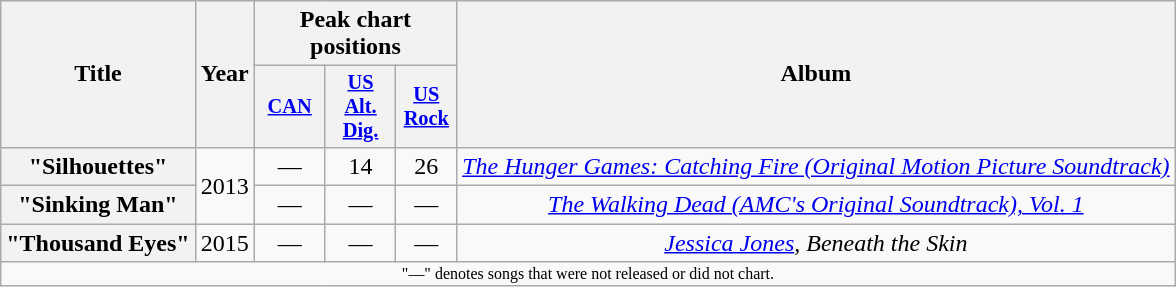<table class="wikitable plainrowheaders" style="text-align:center;">
<tr>
<th scope="col" rowspan="2">Title</th>
<th scope="col" rowspan="2">Year</th>
<th scope="col" colspan="3">Peak chart positions</th>
<th scope="col" rowspan="2">Album</th>
</tr>
<tr>
<th scope="col" style="width:3em;font-size:85%;"><a href='#'>CAN</a><br></th>
<th scope="col" style="width:3em;font-size:85%;"><a href='#'>US<br>Alt.<br>Dig.</a><br></th>
<th scope="col" style="width:2.5em;font-size:85%;"><a href='#'>US<br>Rock</a><br></th>
</tr>
<tr>
<th scope="row">"Silhouettes"</th>
<td rowspan="2">2013</td>
<td>—</td>
<td>14</td>
<td>26</td>
<td><em><a href='#'>The Hunger Games: Catching Fire (Original Motion Picture Soundtrack)</a></em></td>
</tr>
<tr>
<th scope="row">"Sinking Man"</th>
<td>—</td>
<td>—</td>
<td>—</td>
<td><em><a href='#'>The Walking Dead (AMC's Original Soundtrack), Vol. 1</a></em></td>
</tr>
<tr>
<th scope="row">"Thousand Eyes"</th>
<td>2015</td>
<td>—</td>
<td>—</td>
<td>—</td>
<td><em><a href='#'>Jessica Jones</a>, Beneath the Skin</em></td>
</tr>
<tr>
<td colspan="18" style="font-size:8pt">"—" denotes songs that were not released or did not chart.</td>
</tr>
</table>
